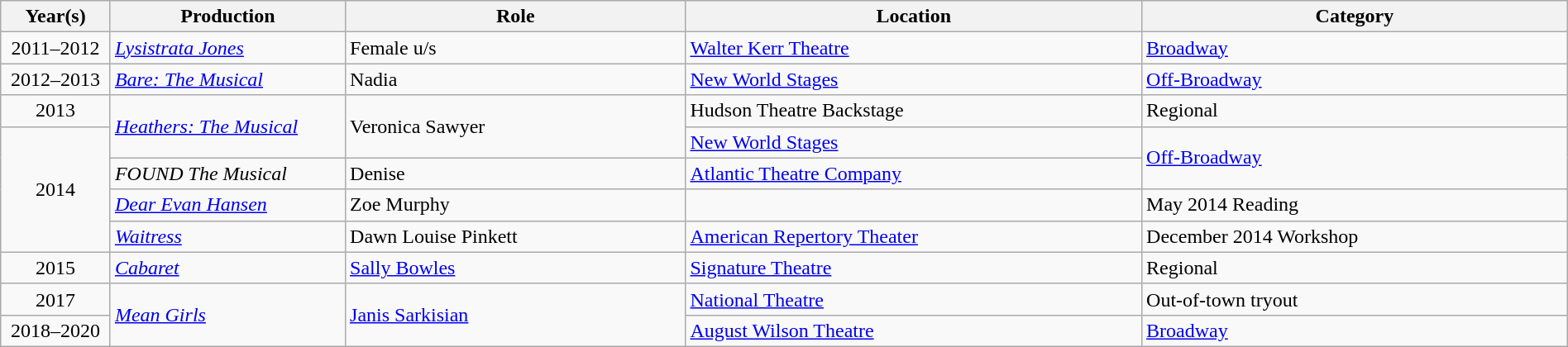<table class="wikitable sortable" style="width:100%">
<tr>
<th width="7%">Year(s)</th>
<th width="15%">Production</th>
<th>Role</th>
<th>Location</th>
<th>Category</th>
</tr>
<tr>
<td align="center">2011–2012</td>
<td><em><a href='#'>Lysistrata Jones</a></em></td>
<td>Female u/s</td>
<td><a href='#'>Walter Kerr Theatre</a></td>
<td><a href='#'>Broadway</a></td>
</tr>
<tr>
<td align="center">2012–2013</td>
<td><em><a href='#'>Bare: The Musical</a></em></td>
<td>Nadia</td>
<td><a href='#'>New World Stages</a></td>
<td><a href='#'>Off-Broadway</a></td>
</tr>
<tr>
<td align="center">2013</td>
<td rowspan="2"><em><a href='#'>Heathers: The Musical</a></em></td>
<td rowspan="2">Veronica Sawyer</td>
<td>Hudson Theatre Backstage</td>
<td>Regional</td>
</tr>
<tr>
<td rowspan="4" align="center">2014</td>
<td><a href='#'>New World Stages</a></td>
<td rowspan="2"><a href='#'>Off-Broadway</a></td>
</tr>
<tr>
<td><em>FOUND The Musical</em></td>
<td>Denise</td>
<td><a href='#'>Atlantic Theatre Company</a></td>
</tr>
<tr>
<td><em><a href='#'>Dear Evan Hansen</a></em></td>
<td>Zoe Murphy</td>
<td></td>
<td>May 2014 Reading</td>
</tr>
<tr>
<td><em><a href='#'>Waitress</a></em></td>
<td>Dawn Louise Pinkett</td>
<td><a href='#'>American Repertory Theater</a></td>
<td>December 2014 Workshop</td>
</tr>
<tr>
<td align="center">2015</td>
<td><em><a href='#'>Cabaret</a></em></td>
<td><a href='#'>Sally Bowles</a></td>
<td><a href='#'>Signature Theatre</a></td>
<td>Regional</td>
</tr>
<tr>
<td align="center">2017</td>
<td rowspan="2"><em><a href='#'>Mean Girls</a></em></td>
<td rowspan="2"><a href='#'>Janis Sarkisian</a></td>
<td><a href='#'>National Theatre</a></td>
<td>Out-of-town tryout</td>
</tr>
<tr>
<td align="center">2018–2020</td>
<td><a href='#'>August Wilson Theatre</a></td>
<td><a href='#'>Broadway</a></td>
</tr>
</table>
